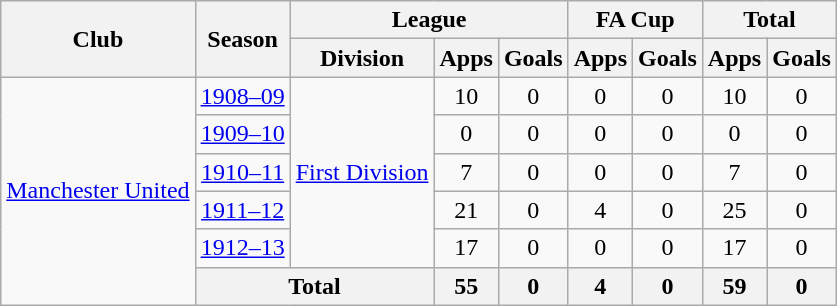<table class="wikitable" style="text-align:center">
<tr>
<th rowspan="2">Club</th>
<th rowspan="2">Season</th>
<th colspan="3">League</th>
<th colspan="2">FA Cup</th>
<th colspan="2">Total</th>
</tr>
<tr>
<th>Division</th>
<th>Apps</th>
<th>Goals</th>
<th>Apps</th>
<th>Goals</th>
<th>Apps</th>
<th>Goals</th>
</tr>
<tr>
<td rowspan="6"><a href='#'>Manchester United</a></td>
<td><a href='#'>1908–09</a></td>
<td rowspan="5"><a href='#'>First Division</a></td>
<td>10</td>
<td>0</td>
<td>0</td>
<td>0</td>
<td>10</td>
<td>0</td>
</tr>
<tr>
<td><a href='#'>1909–10</a></td>
<td>0</td>
<td>0</td>
<td>0</td>
<td>0</td>
<td>0</td>
<td>0</td>
</tr>
<tr>
<td><a href='#'>1910–11</a></td>
<td>7</td>
<td>0</td>
<td>0</td>
<td>0</td>
<td>7</td>
<td>0</td>
</tr>
<tr>
<td><a href='#'>1911–12</a></td>
<td>21</td>
<td>0</td>
<td>4</td>
<td>0</td>
<td>25</td>
<td>0</td>
</tr>
<tr>
<td><a href='#'>1912–13</a></td>
<td>17</td>
<td>0</td>
<td>0</td>
<td>0</td>
<td>17</td>
<td>0</td>
</tr>
<tr>
<th colspan="2">Total</th>
<th>55</th>
<th>0</th>
<th>4</th>
<th>0</th>
<th>59</th>
<th>0</th>
</tr>
</table>
